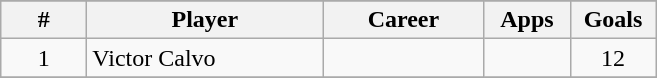<table class="wikitable" style="text-align: center;">
<tr>
</tr>
<tr>
<th width=50px>#</th>
<th width=150px>Player</th>
<th width=100px>Career</th>
<th width=50px>Apps</th>
<th width=50px>Goals</th>
</tr>
<tr>
<td>1</td>
<td align=left>Victor Calvo</td>
<td></td>
<td></td>
<td>12</td>
</tr>
<tr>
</tr>
</table>
